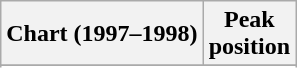<table class="wikitable sortable plainrowheaders" style="text-align:center;">
<tr>
<th>Chart (1997–1998)</th>
<th>Peak<br>position</th>
</tr>
<tr>
</tr>
<tr>
</tr>
<tr>
</tr>
<tr>
</tr>
<tr>
</tr>
<tr>
</tr>
<tr>
</tr>
<tr>
</tr>
<tr>
</tr>
<tr>
</tr>
</table>
